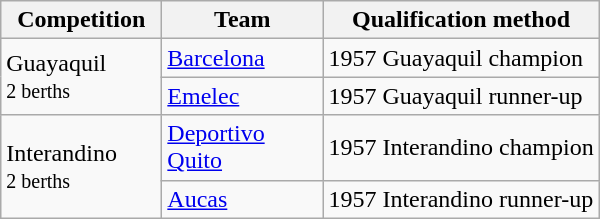<table class="wikitable">
<tr>
<th width=100>Competition</th>
<th width=100>Team</th>
<th>Qualification method</th>
</tr>
<tr>
<td rowspan="2">Guayaquil<br><small>2 berths</small></td>
<td><a href='#'>Barcelona</a></td>
<td>1957 Guayaquil champion</td>
</tr>
<tr>
<td><a href='#'>Emelec</a></td>
<td>1957 Guayaquil runner-up</td>
</tr>
<tr>
<td rowspan="2">Interandino<br><small>2 berths</small></td>
<td><a href='#'>Deportivo Quito</a></td>
<td>1957 Interandino champion</td>
</tr>
<tr>
<td><a href='#'>Aucas</a></td>
<td>1957 Interandino runner-up</td>
</tr>
</table>
